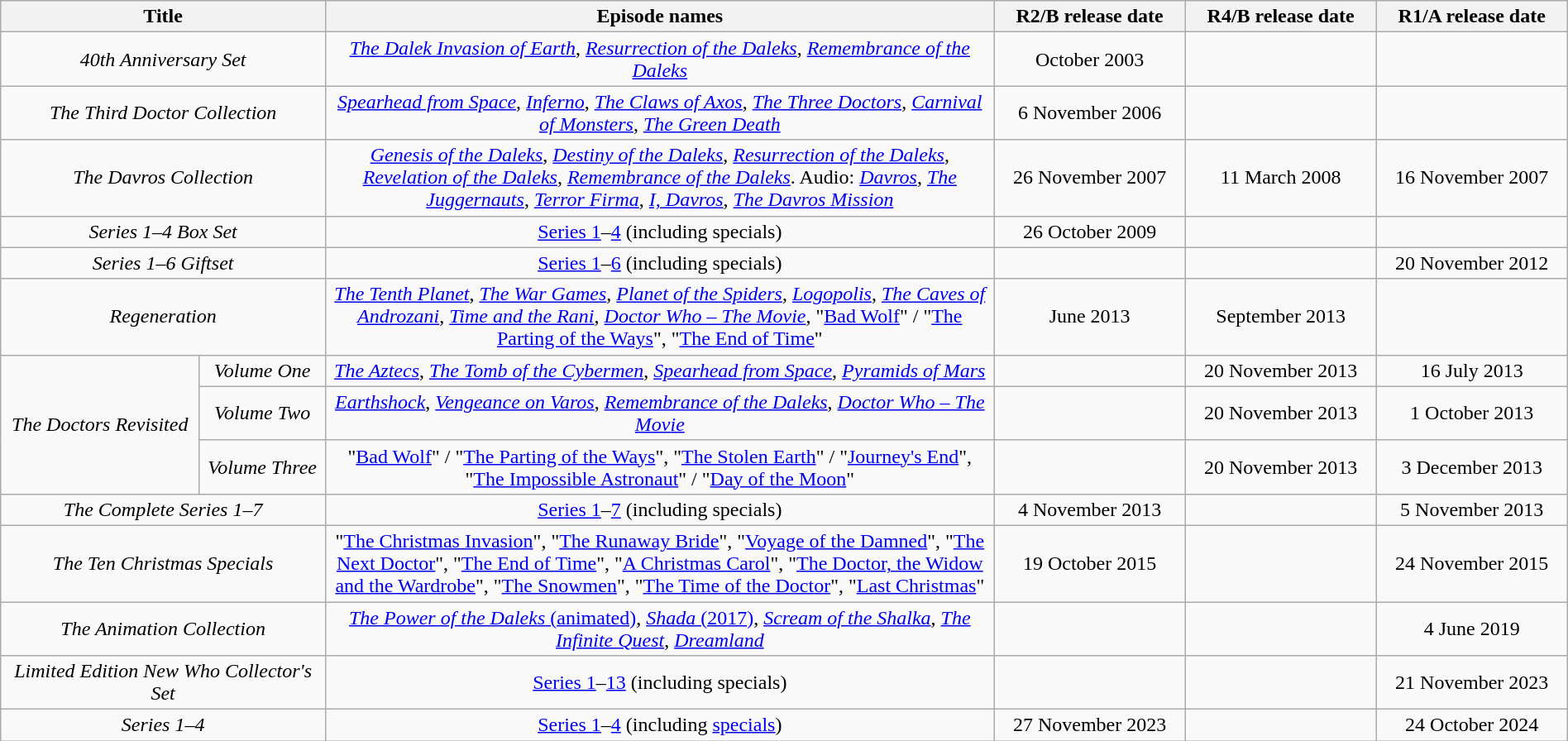<table class="wikitable sortable" style="text-align: center; width:100%;">
<tr>
<th style="width:17%;" colspan="2">Title</th>
<th style="width:35%;">Episode names</th>
<th style="width:10%;" data-sort-type=date>R2/B release date</th>
<th style="width:10%;" data-sort-type=date>R4/B release date</th>
<th style="width:10%;" data-sort-type=date>R1/A release date</th>
</tr>
<tr>
<td colspan="2"><em>40th Anniversary Set</em></td>
<td><em><a href='#'>The Dalek Invasion of Earth</a></em>, <em><a href='#'>Resurrection of the Daleks</a></em>, <em><a href='#'>Remembrance of the Daleks</a></em></td>
<td data-sort-value="1 October 2003">October 2003</td>
<td></td>
<td></td>
</tr>
<tr>
<td colspan="2"><em>The Third Doctor Collection</em></td>
<td><em><a href='#'>Spearhead from Space</a></em>, <em><a href='#'>Inferno</a></em>, <em><a href='#'>The Claws of Axos</a></em>, <em><a href='#'>The Three Doctors</a></em>, <em><a href='#'>Carnival of Monsters</a></em>, <em><a href='#'>The Green Death</a></em></td>
<td>6 November 2006</td>
<td></td>
<td></td>
</tr>
<tr>
<td colspan="2"><em>The Davros Collection</em></td>
<td><em><a href='#'>Genesis of the Daleks</a></em>, <em><a href='#'>Destiny of the Daleks</a></em>, <em><a href='#'>Resurrection of the Daleks</a></em>, <em><a href='#'>Revelation of the Daleks</a></em>, <em><a href='#'>Remembrance of the Daleks</a></em>. Audio: <em><a href='#'>Davros</a></em>, <em><a href='#'>The Juggernauts</a></em>, <em><a href='#'>Terror Firma</a></em>, <em><a href='#'>I, Davros</a></em>, <em><a href='#'>The Davros Mission</a></em></td>
<td>26 November 2007</td>
<td>11 March 2008</td>
<td>16 November 2007</td>
</tr>
<tr>
<td colspan="2"><em>Series 1–4 Box Set</em></td>
<td><a href='#'>Series 1</a>–<a href='#'>4</a> (including specials)</td>
<td>26 October 2009</td>
<td></td>
<td></td>
</tr>
<tr>
<td colspan="2"><em>Series 1–6 Giftset</em></td>
<td><a href='#'>Series 1</a>–<a href='#'>6</a> (including specials)</td>
<td></td>
<td></td>
<td data-sort-value="1 January 2012">20 November 2012</td>
</tr>
<tr>
<td colspan="2"><em>Regeneration</em></td>
<td><em><a href='#'>The Tenth Planet</a></em>, <em><a href='#'>The War Games</a></em>, <em><a href='#'>Planet of the Spiders</a></em>, <em><a href='#'>Logopolis</a></em>, <em><a href='#'>The Caves of Androzani</a></em>, <em><a href='#'>Time and the Rani</a></em>, <em><a href='#'>Doctor Who – The Movie</a></em>, "<a href='#'>Bad Wolf</a>" / "<a href='#'>The Parting of the Ways</a>", "<a href='#'>The End of Time</a>"</td>
<td data-sort-value="1 June 2013">June 2013</td>
<td data-sort-value="1 September 2013">September 2013 </td>
<td></td>
</tr>
<tr>
<td rowspan="3"><em>The Doctors Revisited</em></td>
<td><em>Volume One</em></td>
<td><em><a href='#'>The Aztecs</a></em>, <em><a href='#'>The Tomb of the Cybermen</a></em>, <em><a href='#'>Spearhead from Space</a></em>, <em><a href='#'>Pyramids of Mars</a></em></td>
<td></td>
<td>20 November 2013</td>
<td data-sort-value="16 July 2013">16 July 2013 </td>
</tr>
<tr>
<td><em>Volume Two</em></td>
<td><em><a href='#'>Earthshock</a></em>, <em><a href='#'>Vengeance on Varos</a></em>, <em><a href='#'>Remembrance of the Daleks</a></em>, <em><a href='#'>Doctor Who – The Movie</a></em></td>
<td></td>
<td>20 November 2013</td>
<td data-sort-value="1 October 2013">1 October 2013 </td>
</tr>
<tr>
<td><em>Volume Three</em></td>
<td>"<a href='#'>Bad Wolf</a>" / "<a href='#'>The Parting of the Ways</a>", "<a href='#'>The Stolen Earth</a>" / "<a href='#'>Journey's End</a>", "<a href='#'>The Impossible Astronaut</a>" / "<a href='#'>Day of the Moon</a>"</td>
<td></td>
<td>20 November 2013</td>
<td data-sort-value="3 December 2013">3 December 2013 </td>
</tr>
<tr>
<td colspan="2"><em>The Complete Series 1–7</em></td>
<td><a href='#'>Series 1</a>–<a href='#'>7</a> (including specials)</td>
<td>4 November 2013</td>
<td></td>
<td>5 November 2013</td>
</tr>
<tr>
<td colspan="2"><em>The Ten Christmas Specials</em></td>
<td>"<a href='#'>The Christmas Invasion</a>", "<a href='#'>The Runaway Bride</a>", "<a href='#'>Voyage of the Damned</a>", "<a href='#'>The Next Doctor</a>", "<a href='#'>The End of Time</a>", "<a href='#'>A Christmas Carol</a>", "<a href='#'>The Doctor, the Widow and the Wardrobe</a>", "<a href='#'>The Snowmen</a>", "<a href='#'>The Time of the Doctor</a>", "<a href='#'>Last Christmas</a>"</td>
<td>19 October 2015</td>
<td></td>
<td>24 November 2015</td>
</tr>
<tr>
<td colspan="2"><em>The Animation Collection</em></td>
<td><a href='#'><em>The Power of the Daleks</em> (animated)</a>, <a href='#'><em>Shada</em> (2017)</a>, <em><a href='#'>Scream of the Shalka</a></em>, <em><a href='#'>The Infinite Quest</a></em>, <em><a href='#'>Dreamland</a></em></td>
<td></td>
<td></td>
<td>4 June 2019</td>
</tr>
<tr>
<td colspan="2"><em>Limited Edition New Who Collector's Set</em></td>
<td><a href='#'>Series 1</a>–<a href='#'>13</a> (including specials)</td>
<td></td>
<td></td>
<td>21 November 2023  </td>
</tr>
<tr>
<td colspan="2"><em>Series 1–4</em></td>
<td><a href='#'>Series 1</a>–<a href='#'>4</a> (including <a href='#'>specials</a>)</td>
<td>27 November 2023  </td>
<td></td>
<td>24 October 2024  </td>
</tr>
</table>
